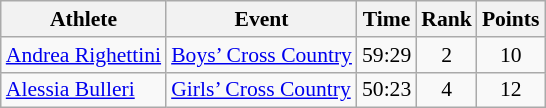<table class="wikitable" border="1" style="font-size:90%">
<tr>
<th>Athlete</th>
<th>Event</th>
<th>Time</th>
<th>Rank</th>
<th>Points</th>
</tr>
<tr>
<td><a href='#'>Andrea Righettini</a></td>
<td><a href='#'>Boys’ Cross Country</a></td>
<td align=center>59:29</td>
<td align=center>2</td>
<td align=center>10</td>
</tr>
<tr>
<td><a href='#'>Alessia Bulleri</a></td>
<td><a href='#'>Girls’ Cross Country</a></td>
<td align=center>50:23</td>
<td align=center>4</td>
<td align=center>12</td>
</tr>
</table>
